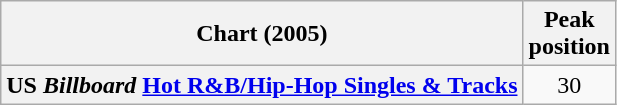<table class="wikitable plainrowheaders">
<tr>
<th scope="col">Chart (2005)</th>
<th scope="col">Peak<br>position</th>
</tr>
<tr>
<th scope="row">US <em>Billboard</em> <a href='#'>Hot R&B/Hip-Hop Singles & Tracks</a></th>
<td style="text-align:center;">30</td>
</tr>
</table>
